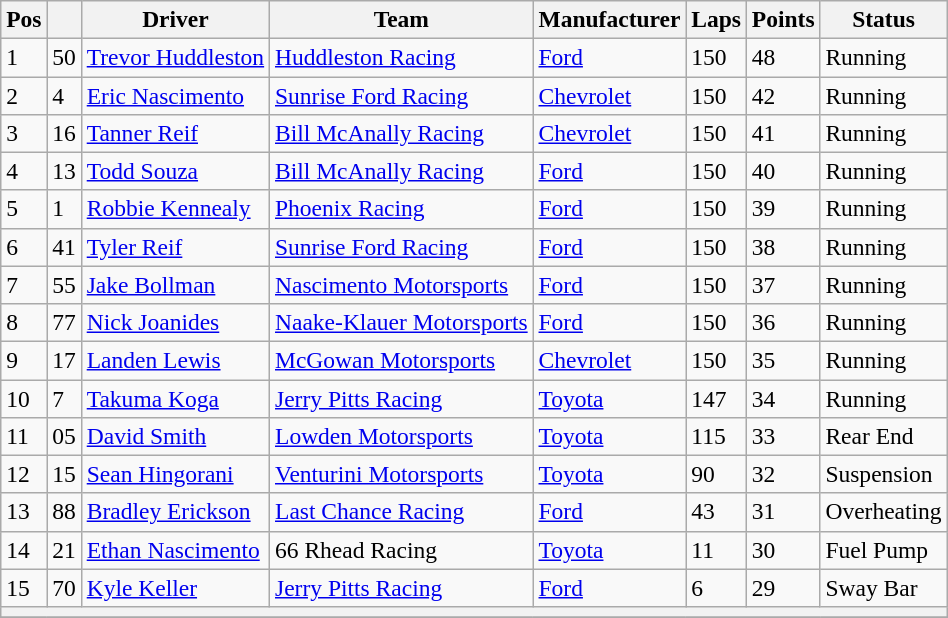<table class="wikitable" style="font-size:98%">
<tr>
<th>Pos</th>
<th></th>
<th>Driver</th>
<th>Team</th>
<th>Manufacturer</th>
<th>Laps</th>
<th>Points</th>
<th>Status</th>
</tr>
<tr>
<td>1</td>
<td>50</td>
<td><a href='#'>Trevor Huddleston</a></td>
<td><a href='#'>Huddleston Racing</a></td>
<td><a href='#'>Ford</a></td>
<td>150</td>
<td>48</td>
<td>Running</td>
</tr>
<tr>
<td>2</td>
<td>4</td>
<td><a href='#'>Eric Nascimento</a></td>
<td><a href='#'>Sunrise Ford Racing</a></td>
<td><a href='#'>Chevrolet</a></td>
<td>150</td>
<td>42</td>
<td>Running</td>
</tr>
<tr>
<td>3</td>
<td>16</td>
<td><a href='#'>Tanner Reif</a></td>
<td><a href='#'>Bill McAnally Racing</a></td>
<td><a href='#'>Chevrolet</a></td>
<td>150</td>
<td>41</td>
<td>Running</td>
</tr>
<tr>
<td>4</td>
<td>13</td>
<td><a href='#'>Todd Souza</a></td>
<td><a href='#'>Bill McAnally Racing</a></td>
<td><a href='#'>Ford</a></td>
<td>150</td>
<td>40</td>
<td>Running</td>
</tr>
<tr>
<td>5</td>
<td>1</td>
<td><a href='#'>Robbie Kennealy</a></td>
<td><a href='#'>Phoenix Racing</a></td>
<td><a href='#'>Ford</a></td>
<td>150</td>
<td>39</td>
<td>Running</td>
</tr>
<tr>
<td>6</td>
<td>41</td>
<td><a href='#'>Tyler Reif</a></td>
<td><a href='#'>Sunrise Ford Racing</a></td>
<td><a href='#'>Ford</a></td>
<td>150</td>
<td>38</td>
<td>Running</td>
</tr>
<tr>
<td>7</td>
<td>55</td>
<td><a href='#'>Jake Bollman</a></td>
<td><a href='#'>Nascimento Motorsports</a></td>
<td><a href='#'>Ford</a></td>
<td>150</td>
<td>37</td>
<td>Running</td>
</tr>
<tr>
<td>8</td>
<td>77</td>
<td><a href='#'>Nick Joanides</a></td>
<td><a href='#'>Naake-Klauer Motorsports</a></td>
<td><a href='#'>Ford</a></td>
<td>150</td>
<td>36</td>
<td>Running</td>
</tr>
<tr>
<td>9</td>
<td>17</td>
<td><a href='#'>Landen Lewis</a></td>
<td><a href='#'>McGowan Motorsports</a></td>
<td><a href='#'>Chevrolet</a></td>
<td>150</td>
<td>35</td>
<td>Running</td>
</tr>
<tr>
<td>10</td>
<td>7</td>
<td><a href='#'>Takuma Koga</a></td>
<td><a href='#'>Jerry Pitts Racing</a></td>
<td><a href='#'>Toyota</a></td>
<td>147</td>
<td>34</td>
<td>Running</td>
</tr>
<tr>
<td>11</td>
<td>05</td>
<td><a href='#'>David Smith</a></td>
<td><a href='#'>Lowden Motorsports</a></td>
<td><a href='#'>Toyota</a></td>
<td>115</td>
<td>33</td>
<td>Rear End</td>
</tr>
<tr>
<td>12</td>
<td>15</td>
<td><a href='#'>Sean Hingorani</a></td>
<td><a href='#'>Venturini Motorsports</a></td>
<td><a href='#'>Toyota</a></td>
<td>90</td>
<td>32</td>
<td>Suspension</td>
</tr>
<tr>
<td>13</td>
<td>88</td>
<td><a href='#'>Bradley Erickson</a></td>
<td><a href='#'>Last Chance Racing</a></td>
<td><a href='#'>Ford</a></td>
<td>43</td>
<td>31</td>
<td>Overheating</td>
</tr>
<tr>
<td>14</td>
<td>21</td>
<td><a href='#'>Ethan Nascimento</a></td>
<td>66 Rhead Racing</td>
<td><a href='#'>Toyota</a></td>
<td>11</td>
<td>30</td>
<td>Fuel Pump</td>
</tr>
<tr>
<td>15</td>
<td>70</td>
<td><a href='#'>Kyle Keller</a></td>
<td><a href='#'>Jerry Pitts Racing</a></td>
<td><a href='#'>Ford</a></td>
<td>6</td>
<td>29</td>
<td>Sway Bar</td>
</tr>
<tr>
<th colspan="8"></th>
</tr>
<tr>
</tr>
</table>
